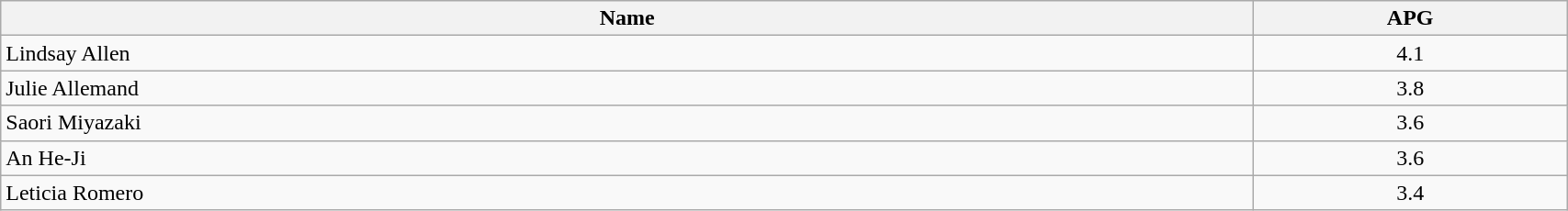<table class=wikitable width="90%">
<tr>
<th width="80%">Name</th>
<th width="20%">APG</th>
</tr>
<tr>
<td> Lindsay Allen</td>
<td align=center>4.1</td>
</tr>
<tr>
<td> Julie Allemand</td>
<td align=center>3.8</td>
</tr>
<tr>
<td> Saori Miyazaki</td>
<td align=center>3.6</td>
</tr>
<tr>
<td> An He-Ji</td>
<td align=center>3.6</td>
</tr>
<tr>
<td> Leticia Romero</td>
<td align=center>3.4</td>
</tr>
</table>
